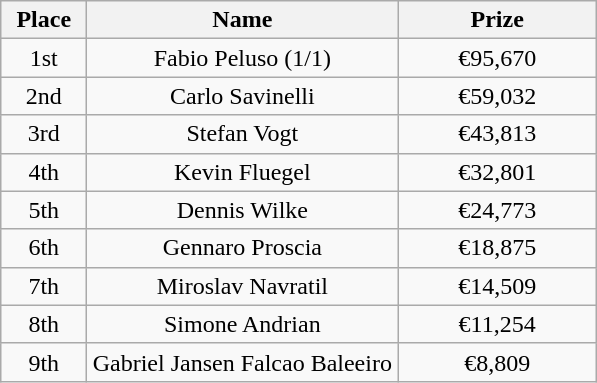<table class="wikitable">
<tr>
<th width="50">Place</th>
<th width="200">Name</th>
<th width="125">Prize</th>
</tr>
<tr>
<td align = "center">1st</td>
<td align = "center">Fabio Peluso (1/1)</td>
<td align="center">€95,670</td>
</tr>
<tr>
<td align = "center">2nd</td>
<td align = "center">Carlo Savinelli</td>
<td align="center">€59,032</td>
</tr>
<tr>
<td align = "center">3rd</td>
<td align = "center">Stefan Vogt</td>
<td align="center">€43,813</td>
</tr>
<tr>
<td align = "center">4th</td>
<td align = "center">Kevin Fluegel</td>
<td align="center">€32,801</td>
</tr>
<tr>
<td align = "center">5th</td>
<td align = "center">Dennis Wilke</td>
<td align="center">€24,773</td>
</tr>
<tr>
<td align = "center">6th</td>
<td align = "center">Gennaro Proscia</td>
<td align="center">€18,875</td>
</tr>
<tr>
<td align = "center">7th</td>
<td align = "center">Miroslav Navratil</td>
<td align="center">€14,509</td>
</tr>
<tr>
<td align = "center">8th</td>
<td align = "center">Simone Andrian</td>
<td align="center">€11,254</td>
</tr>
<tr>
<td align = "center">9th</td>
<td align = "center">Gabriel Jansen Falcao Baleeiro</td>
<td align="center">€8,809</td>
</tr>
</table>
